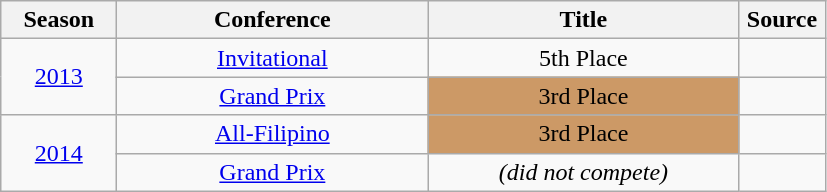<table class="wikitable">
<tr>
<th width=70px>Season</th>
<th width=200px>Conference</th>
<th width=200px>Title</th>
<th width=50px>Source</th>
</tr>
<tr align=center>
<td rowspan=2><a href='#'>2013</a></td>
<td><a href='#'>Invitational</a></td>
<td>5th Place</td>
<td></td>
</tr>
<tr align=center>
<td><a href='#'>Grand Prix</a></td>
<td style="background:#c96;">3rd Place</td>
<td></td>
</tr>
<tr align=center>
<td rowspan=2><a href='#'>2014</a></td>
<td><a href='#'>All-Filipino</a></td>
<td style="background:#c96;">3rd Place</td>
<td></td>
</tr>
<tr align=center>
<td><a href='#'>Grand Prix</a></td>
<td><em>(did not compete)</em></td>
<td></td>
</tr>
</table>
